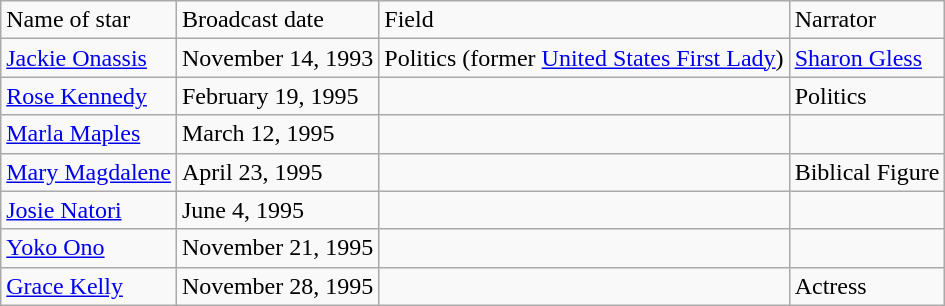<table class="wikitable">
<tr>
<td>Name of star</td>
<td>Broadcast date</td>
<td>Field</td>
<td>Narrator</td>
</tr>
<tr>
<td><a href='#'>Jackie Onassis</a></td>
<td>November 14, 1993</td>
<td>Politics (former <a href='#'>United States First Lady</a>)</td>
<td><a href='#'>Sharon Gless</a></td>
</tr>
<tr>
<td><a href='#'>Rose Kennedy</a></td>
<td>February 19, 1995</td>
<td></td>
<td>Politics</td>
</tr>
<tr>
<td><a href='#'>Marla Maples</a></td>
<td>March 12, 1995</td>
<td></td>
<td></td>
</tr>
<tr>
<td><a href='#'>Mary Magdalene</a></td>
<td>April 23, 1995</td>
<td></td>
<td>Biblical Figure</td>
</tr>
<tr>
<td><a href='#'>Josie Natori</a></td>
<td>June 4, 1995</td>
<td></td>
<td></td>
</tr>
<tr>
<td><a href='#'>Yoko Ono</a></td>
<td>November 21, 1995</td>
<td></td>
<td></td>
</tr>
<tr>
<td><a href='#'>Grace Kelly</a></td>
<td>November 28, 1995</td>
<td></td>
<td>Actress</td>
</tr>
</table>
